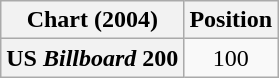<table class="wikitable plainrowheaders" style="text-align:center">
<tr>
<th scope="col">Chart (2004)</th>
<th scope="col">Position</th>
</tr>
<tr>
<th scope="row">US <em>Billboard</em> 200</th>
<td>100</td>
</tr>
</table>
